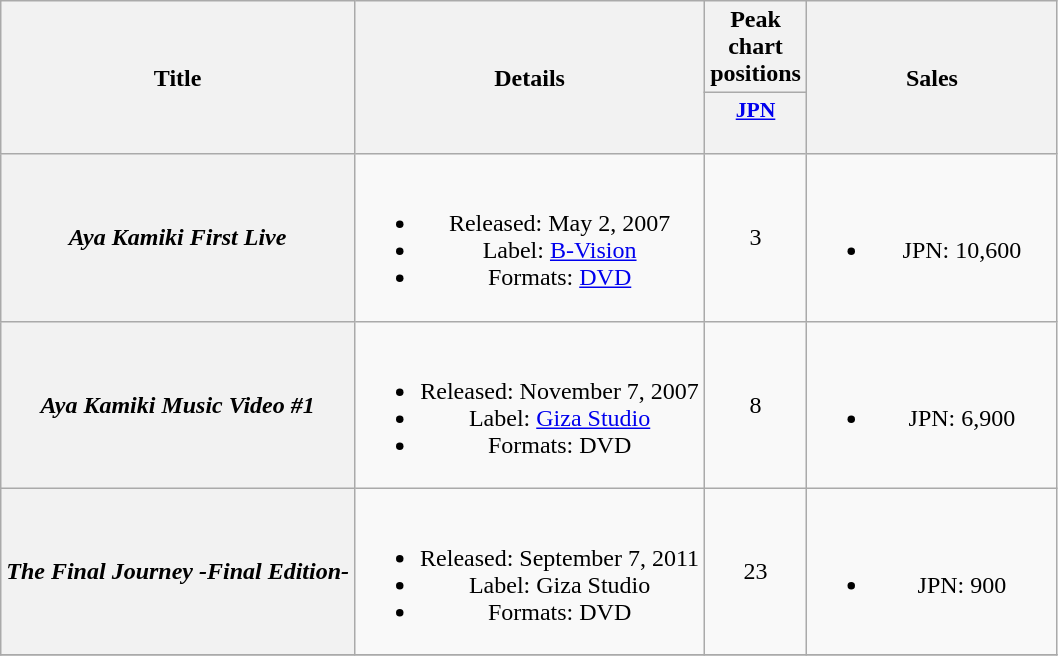<table class="wikitable plainrowheaders" style="text-align:center;">
<tr>
<th scope="col" rowspan="2">Title</th>
<th scope="col" rowspan="2">Details</th>
<th colspan="1" scope="col">Peak chart positions</th>
<th style="width:10em;" rowspan="2">Sales</th>
</tr>
<tr>
<th scope="col" style="width:2.5em;font-size:90%;"><a href='#'>JPN<br></a><br></th>
</tr>
<tr>
<th scope="row"><em>Aya Kamiki First Live</em></th>
<td><br><ul><li>Released: May 2, 2007</li><li>Label: <a href='#'>B-Vision</a></li><li>Formats: <a href='#'>DVD</a></li></ul></td>
<td>3</td>
<td><br><ul><li>JPN: 10,600</li></ul></td>
</tr>
<tr>
<th scope="row"><em>Aya Kamiki Music Video #1</em></th>
<td><br><ul><li>Released: November 7, 2007</li><li>Label: <a href='#'>Giza Studio</a></li><li>Formats: DVD</li></ul></td>
<td>8</td>
<td><br><ul><li>JPN: 6,900</li></ul></td>
</tr>
<tr>
<th scope="row"><em>The Final Journey -Final Edition-</em></th>
<td><br><ul><li>Released: September 7, 2011</li><li>Label: Giza Studio</li><li>Formats: DVD</li></ul></td>
<td>23</td>
<td><br><ul><li>JPN: 900</li></ul></td>
</tr>
<tr>
</tr>
</table>
